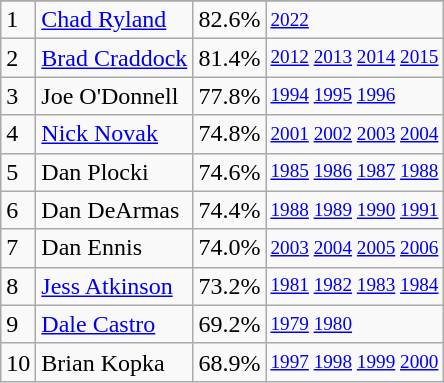<table class="wikitable">
<tr>
</tr>
<tr>
<td>1</td>
<td><a href='#'>Chad Ryland</a></td>
<td><abbr>82.6%</abbr></td>
<td style="font-size:80%;"><a href='#'>2022</a></td>
</tr>
<tr>
<td>2</td>
<td><a href='#'>Brad Craddock</a></td>
<td><abbr>81.4%</abbr></td>
<td style="font-size:80%;"><a href='#'>2012</a> <a href='#'>2013</a> <a href='#'>2014</a> <a href='#'>2015</a></td>
</tr>
<tr>
<td>3</td>
<td>Joe O'Donnell</td>
<td><abbr>77.8%</abbr></td>
<td style="font-size:80%;"><a href='#'>1994</a> <a href='#'>1995</a> <a href='#'>1996</a></td>
</tr>
<tr>
<td>4</td>
<td><a href='#'>Nick Novak</a></td>
<td><abbr>74.8%</abbr></td>
<td style="font-size:80%;"><a href='#'>2001</a> <a href='#'>2002</a> <a href='#'>2003</a> <a href='#'>2004</a></td>
</tr>
<tr>
<td>5</td>
<td>Dan Plocki</td>
<td><abbr>74.6%</abbr></td>
<td style="font-size:80%;"><a href='#'>1985</a> <a href='#'>1986</a> <a href='#'>1987</a> <a href='#'>1988</a></td>
</tr>
<tr>
<td>6</td>
<td>Dan DeArmas</td>
<td><abbr>74.4%</abbr></td>
<td style="font-size:80%;"><a href='#'>1988</a> <a href='#'>1989</a> <a href='#'>1990</a> <a href='#'>1991</a></td>
</tr>
<tr>
<td>7</td>
<td>Dan Ennis</td>
<td><abbr>74.0%</abbr></td>
<td style="font-size:80%;"><a href='#'>2003</a> <a href='#'>2004</a> <a href='#'>2005</a> <a href='#'>2006</a></td>
</tr>
<tr>
<td>8</td>
<td><a href='#'>Jess Atkinson</a></td>
<td><abbr>73.2%</abbr></td>
<td style="font-size:80%;"><a href='#'>1981</a> <a href='#'>1982</a> <a href='#'>1983</a> <a href='#'>1984</a></td>
</tr>
<tr>
<td>9</td>
<td><a href='#'>Dale Castro</a></td>
<td><abbr>69.2%</abbr></td>
<td style="font-size:80%;"><a href='#'>1979</a> <a href='#'>1980</a></td>
</tr>
<tr>
<td>10</td>
<td>Brian Kopka</td>
<td><abbr>68.9%</abbr></td>
<td style="font-size:80%;"><a href='#'>1997</a> <a href='#'>1998</a> <a href='#'>1999</a> <a href='#'>2000</a></td>
</tr>
</table>
